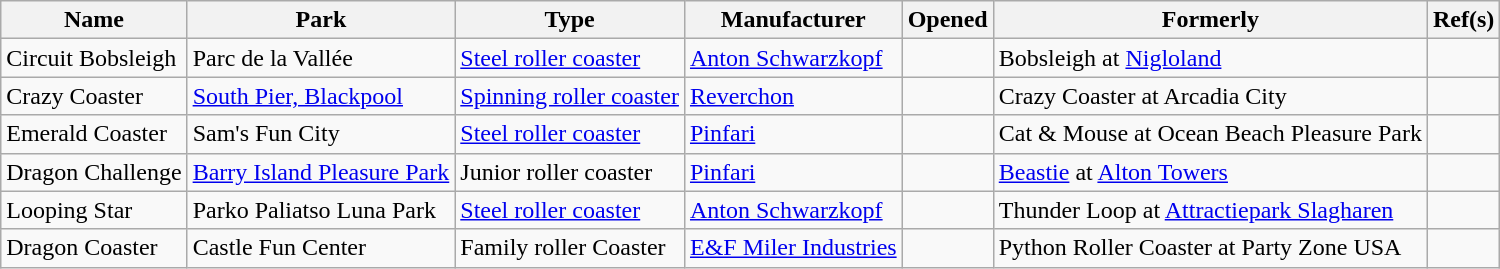<table class="wikitable sortable">
<tr>
<th>Name</th>
<th>Park</th>
<th>Type</th>
<th>Manufacturer</th>
<th>Opened</th>
<th>Formerly</th>
<th class="unsortable">Ref(s)</th>
</tr>
<tr>
<td>Circuit Bobsleigh</td>
<td>Parc de la Vallée</td>
<td><a href='#'>Steel roller coaster</a></td>
<td><a href='#'>Anton Schwarzkopf</a></td>
<td></td>
<td>Bobsleigh at <a href='#'>Nigloland</a></td>
<td></td>
</tr>
<tr>
<td>Crazy Coaster</td>
<td><a href='#'>South Pier, Blackpool</a></td>
<td><a href='#'>Spinning roller coaster</a></td>
<td><a href='#'>Reverchon</a></td>
<td></td>
<td>Crazy Coaster at Arcadia City</td>
<td></td>
</tr>
<tr>
<td>Emerald Coaster</td>
<td>Sam's Fun City</td>
<td><a href='#'>Steel roller coaster</a></td>
<td><a href='#'>Pinfari</a></td>
<td></td>
<td>Cat & Mouse at Ocean Beach Pleasure Park</td>
<td></td>
</tr>
<tr>
<td>Dragon Challenge</td>
<td><a href='#'>Barry Island Pleasure Park</a></td>
<td>Junior roller coaster</td>
<td><a href='#'>Pinfari</a></td>
<td></td>
<td><a href='#'>Beastie</a> at <a href='#'>Alton Towers</a></td>
<td></td>
</tr>
<tr>
<td>Looping Star</td>
<td>Parko Paliatso Luna Park</td>
<td><a href='#'>Steel roller coaster</a></td>
<td><a href='#'>Anton Schwarzkopf</a></td>
<td></td>
<td>Thunder Loop at <a href='#'>Attractiepark Slagharen</a></td>
<td></td>
</tr>
<tr>
<td>Dragon Coaster</td>
<td>Castle Fun Center</td>
<td>Family roller Coaster</td>
<td><a href='#'>E&F Miler Industries</a></td>
<td></td>
<td>Python Roller Coaster at Party Zone USA</td>
<td></td>
</tr>
</table>
